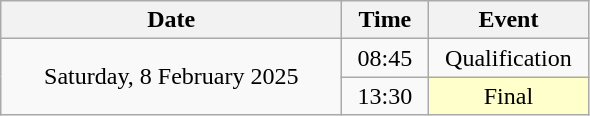<table class = "wikitable" style="text-align:center;">
<tr>
<th width=220>Date</th>
<th width=50>Time</th>
<th width=100>Event</th>
</tr>
<tr>
<td rowspan=2>Saturday, 8 February 2025</td>
<td>08:45</td>
<td>Qualification</td>
</tr>
<tr>
<td>13:30</td>
<td bgcolor=ffffcc>Final</td>
</tr>
</table>
